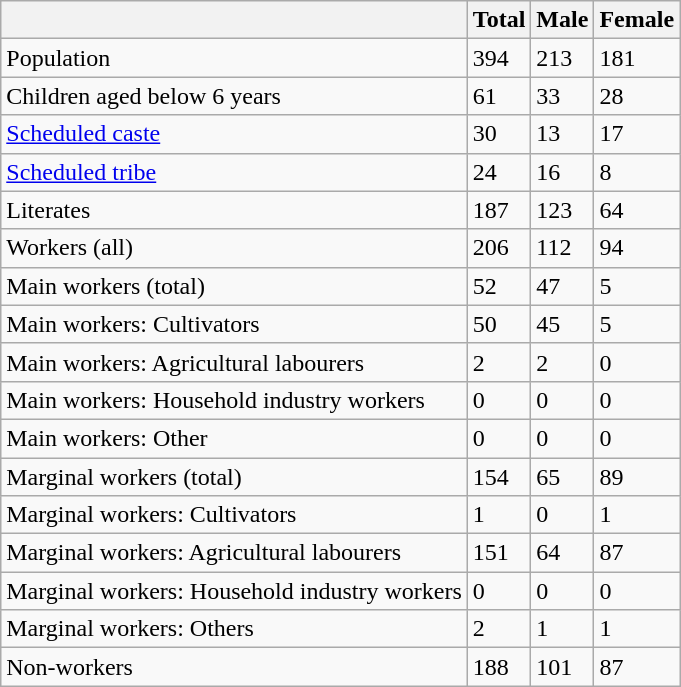<table class="wikitable sortable">
<tr>
<th></th>
<th>Total</th>
<th>Male</th>
<th>Female</th>
</tr>
<tr>
<td>Population</td>
<td>394</td>
<td>213</td>
<td>181</td>
</tr>
<tr>
<td>Children aged below 6 years</td>
<td>61</td>
<td>33</td>
<td>28</td>
</tr>
<tr>
<td><a href='#'>Scheduled caste</a></td>
<td>30</td>
<td>13</td>
<td>17</td>
</tr>
<tr>
<td><a href='#'>Scheduled tribe</a></td>
<td>24</td>
<td>16</td>
<td>8</td>
</tr>
<tr>
<td>Literates</td>
<td>187</td>
<td>123</td>
<td>64</td>
</tr>
<tr>
<td>Workers (all)</td>
<td>206</td>
<td>112</td>
<td>94</td>
</tr>
<tr>
<td>Main workers (total)</td>
<td>52</td>
<td>47</td>
<td>5</td>
</tr>
<tr>
<td>Main workers: Cultivators</td>
<td>50</td>
<td>45</td>
<td>5</td>
</tr>
<tr>
<td>Main workers: Agricultural labourers</td>
<td>2</td>
<td>2</td>
<td>0</td>
</tr>
<tr>
<td>Main workers: Household industry workers</td>
<td>0</td>
<td>0</td>
<td>0</td>
</tr>
<tr>
<td>Main workers: Other</td>
<td>0</td>
<td>0</td>
<td>0</td>
</tr>
<tr>
<td>Marginal workers (total)</td>
<td>154</td>
<td>65</td>
<td>89</td>
</tr>
<tr>
<td>Marginal workers: Cultivators</td>
<td>1</td>
<td>0</td>
<td>1</td>
</tr>
<tr>
<td>Marginal workers: Agricultural labourers</td>
<td>151</td>
<td>64</td>
<td>87</td>
</tr>
<tr>
<td>Marginal workers: Household industry workers</td>
<td>0</td>
<td>0</td>
<td>0</td>
</tr>
<tr>
<td>Marginal workers: Others</td>
<td>2</td>
<td>1</td>
<td>1</td>
</tr>
<tr>
<td>Non-workers</td>
<td>188</td>
<td>101</td>
<td>87</td>
</tr>
</table>
